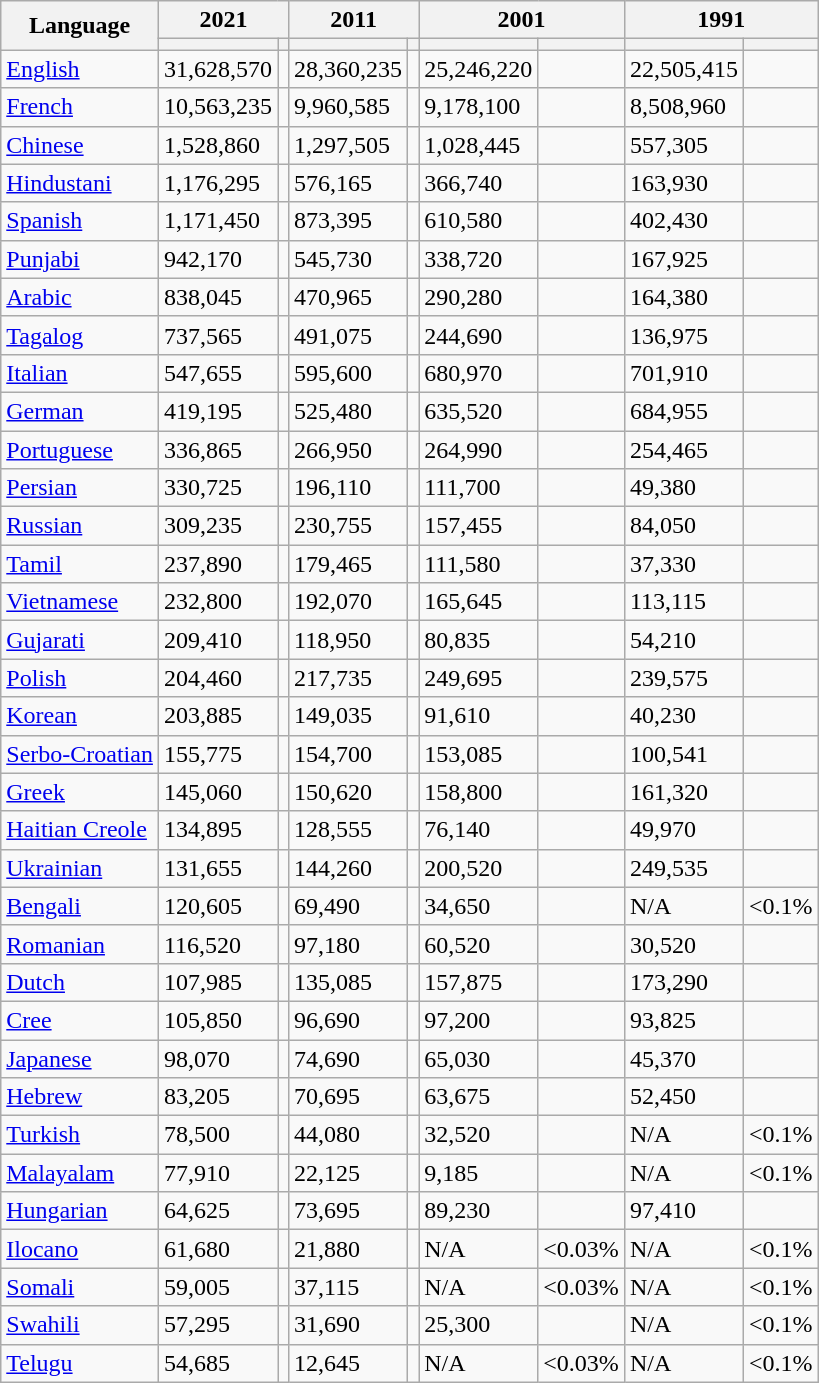<table class="wikitable sortable"  border="1">
<tr>
<th rowspan="2">Language</th>
<th colspan="2">2021</th>
<th colspan="2">2011</th>
<th colspan="2">2001</th>
<th colspan="2">1991</th>
</tr>
<tr>
<th><a href='#'></a></th>
<th></th>
<th></th>
<th></th>
<th></th>
<th></th>
<th></th>
<th></th>
</tr>
<tr>
<td><a href='#'>English</a></td>
<td>31,628,570</td>
<td></td>
<td>28,360,235</td>
<td></td>
<td>25,246,220</td>
<td></td>
<td>22,505,415</td>
<td></td>
</tr>
<tr>
<td><a href='#'>French</a></td>
<td>10,563,235</td>
<td></td>
<td>9,960,585</td>
<td></td>
<td>9,178,100</td>
<td></td>
<td>8,508,960</td>
<td></td>
</tr>
<tr>
<td><a href='#'>Chinese</a></td>
<td>1,528,860</td>
<td></td>
<td>1,297,505</td>
<td></td>
<td>1,028,445</td>
<td></td>
<td>557,305</td>
<td></td>
</tr>
<tr>
<td><a href='#'>Hindustani</a></td>
<td>1,176,295</td>
<td></td>
<td>576,165</td>
<td></td>
<td>366,740</td>
<td></td>
<td>163,930</td>
<td></td>
</tr>
<tr>
<td><a href='#'>Spanish</a></td>
<td>1,171,450</td>
<td></td>
<td>873,395</td>
<td></td>
<td>610,580</td>
<td></td>
<td>402,430</td>
<td></td>
</tr>
<tr>
<td><a href='#'>Punjabi</a></td>
<td>942,170</td>
<td></td>
<td>545,730</td>
<td></td>
<td>338,720</td>
<td></td>
<td>167,925</td>
<td></td>
</tr>
<tr>
<td><a href='#'>Arabic</a></td>
<td>838,045</td>
<td></td>
<td>470,965</td>
<td></td>
<td>290,280</td>
<td></td>
<td>164,380</td>
<td></td>
</tr>
<tr>
<td><a href='#'>Tagalog</a></td>
<td>737,565</td>
<td></td>
<td>491,075</td>
<td></td>
<td>244,690</td>
<td></td>
<td>136,975</td>
<td></td>
</tr>
<tr>
<td><a href='#'>Italian</a></td>
<td>547,655</td>
<td></td>
<td>595,600</td>
<td></td>
<td>680,970</td>
<td></td>
<td>701,910</td>
<td></td>
</tr>
<tr>
<td><a href='#'>German</a></td>
<td>419,195</td>
<td></td>
<td>525,480</td>
<td></td>
<td>635,520</td>
<td></td>
<td>684,955</td>
<td></td>
</tr>
<tr>
<td><a href='#'>Portuguese</a></td>
<td>336,865</td>
<td></td>
<td>266,950</td>
<td></td>
<td>264,990</td>
<td></td>
<td>254,465</td>
<td></td>
</tr>
<tr>
<td><a href='#'>Persian</a></td>
<td>330,725</td>
<td></td>
<td>196,110</td>
<td></td>
<td>111,700</td>
<td></td>
<td>49,380</td>
<td></td>
</tr>
<tr>
<td><a href='#'>Russian</a></td>
<td>309,235</td>
<td></td>
<td>230,755</td>
<td></td>
<td>157,455</td>
<td></td>
<td>84,050</td>
<td></td>
</tr>
<tr>
<td><a href='#'>Tamil</a></td>
<td>237,890</td>
<td></td>
<td>179,465</td>
<td></td>
<td>111,580</td>
<td></td>
<td>37,330</td>
<td></td>
</tr>
<tr>
<td><a href='#'>Vietnamese</a></td>
<td>232,800</td>
<td></td>
<td>192,070</td>
<td></td>
<td>165,645</td>
<td></td>
<td>113,115</td>
<td></td>
</tr>
<tr>
<td><a href='#'>Gujarati</a></td>
<td>209,410</td>
<td></td>
<td>118,950</td>
<td></td>
<td>80,835</td>
<td></td>
<td>54,210</td>
<td></td>
</tr>
<tr>
<td><a href='#'>Polish</a></td>
<td>204,460</td>
<td></td>
<td>217,735</td>
<td></td>
<td>249,695</td>
<td></td>
<td>239,575</td>
<td></td>
</tr>
<tr>
<td><a href='#'>Korean</a></td>
<td>203,885</td>
<td></td>
<td>149,035</td>
<td></td>
<td>91,610</td>
<td></td>
<td>40,230</td>
<td></td>
</tr>
<tr>
<td><a href='#'>Serbo-Croatian</a></td>
<td>155,775</td>
<td></td>
<td>154,700</td>
<td></td>
<td>153,085</td>
<td></td>
<td>100,541</td>
<td></td>
</tr>
<tr>
<td><a href='#'>Greek</a></td>
<td>145,060</td>
<td></td>
<td>150,620</td>
<td></td>
<td>158,800</td>
<td></td>
<td>161,320</td>
<td></td>
</tr>
<tr>
<td><a href='#'>Haitian Creole</a></td>
<td>134,895</td>
<td></td>
<td>128,555</td>
<td></td>
<td>76,140</td>
<td></td>
<td>49,970</td>
<td></td>
</tr>
<tr>
<td><a href='#'>Ukrainian</a></td>
<td>131,655</td>
<td></td>
<td>144,260</td>
<td></td>
<td>200,520</td>
<td></td>
<td>249,535</td>
<td></td>
</tr>
<tr>
<td><a href='#'>Bengali</a></td>
<td>120,605</td>
<td></td>
<td>69,490</td>
<td></td>
<td>34,650</td>
<td></td>
<td>N/A</td>
<td><0.1%</td>
</tr>
<tr>
<td><a href='#'>Romanian</a></td>
<td>116,520</td>
<td></td>
<td>97,180</td>
<td></td>
<td>60,520</td>
<td></td>
<td>30,520</td>
<td></td>
</tr>
<tr>
<td><a href='#'>Dutch</a></td>
<td>107,985</td>
<td></td>
<td>135,085</td>
<td></td>
<td>157,875</td>
<td></td>
<td>173,290</td>
<td></td>
</tr>
<tr>
<td><a href='#'>Cree</a></td>
<td>105,850</td>
<td></td>
<td>96,690</td>
<td></td>
<td>97,200</td>
<td></td>
<td>93,825</td>
<td></td>
</tr>
<tr>
<td><a href='#'>Japanese</a></td>
<td>98,070</td>
<td></td>
<td>74,690</td>
<td></td>
<td>65,030</td>
<td></td>
<td>45,370</td>
<td></td>
</tr>
<tr>
<td><a href='#'>Hebrew</a></td>
<td>83,205</td>
<td></td>
<td>70,695</td>
<td></td>
<td>63,675</td>
<td></td>
<td>52,450</td>
<td></td>
</tr>
<tr>
<td><a href='#'>Turkish</a></td>
<td>78,500</td>
<td></td>
<td>44,080</td>
<td></td>
<td>32,520</td>
<td></td>
<td>N/A</td>
<td><0.1%</td>
</tr>
<tr>
<td><a href='#'>Malayalam</a></td>
<td>77,910</td>
<td></td>
<td>22,125</td>
<td></td>
<td>9,185</td>
<td></td>
<td>N/A</td>
<td><0.1%</td>
</tr>
<tr>
<td><a href='#'>Hungarian</a></td>
<td>64,625</td>
<td></td>
<td>73,695</td>
<td></td>
<td>89,230</td>
<td></td>
<td>97,410</td>
<td></td>
</tr>
<tr>
<td><a href='#'>Ilocano</a></td>
<td>61,680</td>
<td></td>
<td>21,880</td>
<td></td>
<td>N/A</td>
<td><0.03%</td>
<td>N/A</td>
<td><0.1%</td>
</tr>
<tr>
<td><a href='#'>Somali</a></td>
<td>59,005</td>
<td></td>
<td>37,115</td>
<td></td>
<td>N/A</td>
<td><0.03%</td>
<td>N/A</td>
<td><0.1%</td>
</tr>
<tr>
<td><a href='#'>Swahili</a></td>
<td>57,295</td>
<td></td>
<td>31,690</td>
<td></td>
<td>25,300</td>
<td></td>
<td>N/A</td>
<td><0.1%</td>
</tr>
<tr>
<td><a href='#'>Telugu</a></td>
<td>54,685</td>
<td></td>
<td>12,645</td>
<td></td>
<td>N/A</td>
<td><0.03%</td>
<td>N/A</td>
<td><0.1%</td>
</tr>
</table>
